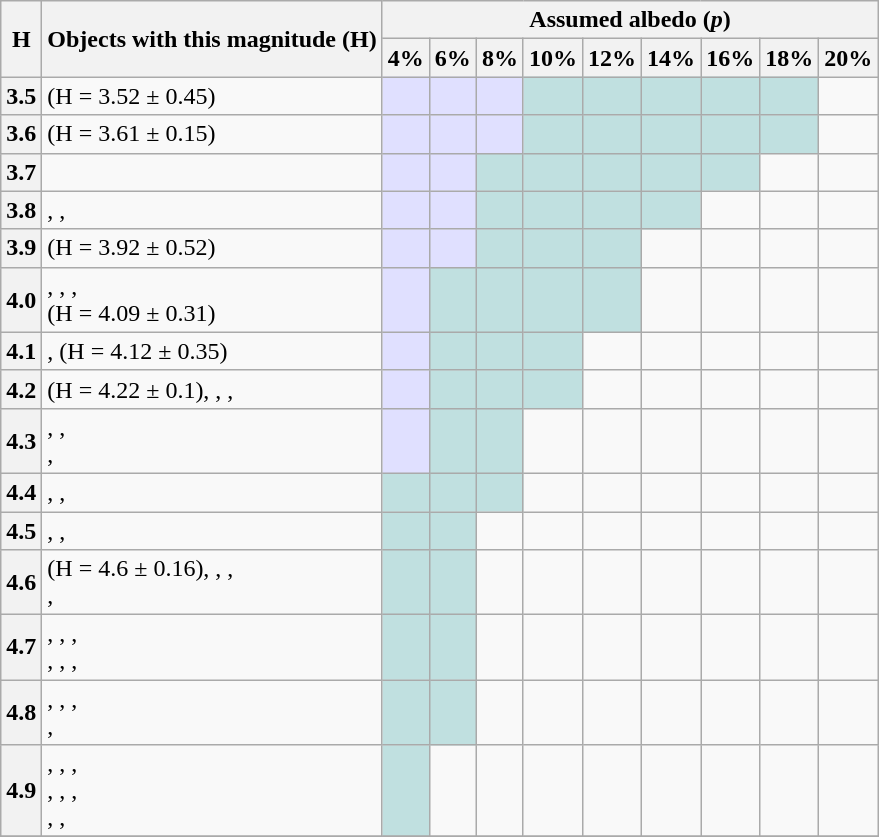<table class="wikitable" style="text-align: center;">
<tr>
<th rowspan=2>H</th>
<th rowspan=2>Objects with this magnitude (H)</th>
<th colspan=9>Assumed albedo (<em>p</em>)</th>
</tr>
<tr>
<th>4%</th>
<th>6%</th>
<th>8%</th>
<th>10%</th>
<th>12%</th>
<th>14%</th>
<th>16%</th>
<th>18%</th>
<th>20%</th>
</tr>
<tr>
<th>3.5</th>
<td align=left> (H = 3.52 ± 0.45)</td>
<td style="background: #e0e0ff;"></td>
<td style="background: #e0e0ff;"></td>
<td style="background: #e0e0ff;"></td>
<td style="background: #c0e0e0;"></td>
<td style="background: #c0e0e0;"></td>
<td style="background: #c0e0e0;"></td>
<td style="background: #c0e0e0;"></td>
<td style="background: #c0e0e0;"></td>
<td></td>
</tr>
<tr>
<th>3.6</th>
<td align=left> (H = 3.61 ± 0.15)</td>
<td style="background: #e0e0ff;"></td>
<td style="background: #e0e0ff;"></td>
<td style="background: #e0e0ff;"></td>
<td style="background: #c0e0e0;"></td>
<td style="background: #c0e0e0;"></td>
<td style="background: #c0e0e0;"></td>
<td style="background: #c0e0e0;"></td>
<td style="background: #c0e0e0;"></td>
<td></td>
</tr>
<tr>
<th>3.7</th>
<td align=left></td>
<td style="background: #e0e0ff;"></td>
<td style="background: #e0e0ff;"></td>
<td style="background: #c0e0e0;"></td>
<td style="background: #c0e0e0;"></td>
<td style="background: #c0e0e0;"></td>
<td style="background: #c0e0e0;"></td>
<td style="background: #c0e0e0;"></td>
<td></td>
<td></td>
</tr>
<tr>
<th>3.8</th>
<td align=left>, , </td>
<td style="background: #e0e0ff;"></td>
<td style="background: #e0e0ff;"></td>
<td style="background: #c0e0e0;"></td>
<td style="background: #c0e0e0;"></td>
<td style="background: #c0e0e0;"></td>
<td style="background: #c0e0e0;"></td>
<td></td>
<td></td>
<td></td>
</tr>
<tr>
<th>3.9</th>
<td align=left> (H = 3.92 ± 0.52)</td>
<td style="background: #e0e0ff;"></td>
<td style="background: #e0e0ff;"></td>
<td style="background: #c0e0e0;"></td>
<td style="background: #c0e0e0;"></td>
<td style="background: #c0e0e0;"></td>
<td></td>
<td></td>
<td></td>
<td></td>
</tr>
<tr>
<th>4.0</th>
<td align=left>, , , <br> (H = 4.09 ± 0.31)</td>
<td style="background: #e0e0ff;"></td>
<td style="background: #c0e0e0;"></td>
<td style="background: #c0e0e0;"></td>
<td style="background: #c0e0e0;"></td>
<td style="background: #c0e0e0;"></td>
<td></td>
<td></td>
<td></td>
<td></td>
</tr>
<tr>
<th>4.1</th>
<td align=left>,  (H = 4.12 ± 0.35)</td>
<td style="background: #e0e0ff;"></td>
<td style="background: #c0e0e0;"></td>
<td style="background: #c0e0e0;"></td>
<td style="background: #c0e0e0;"></td>
<td></td>
<td></td>
<td></td>
<td></td>
<td></td>
</tr>
<tr>
<th>4.2</th>
<td align=left> (H = 4.22 ± 0.1), , , <br></td>
<td style="background: #e0e0ff;"></td>
<td style="background: #c0e0e0;"></td>
<td style="background: #c0e0e0;"></td>
<td style="background: #c0e0e0;"></td>
<td></td>
<td></td>
<td></td>
<td></td>
<td></td>
</tr>
<tr>
<th>4.3</th>
<td align=left>, , <br>, </td>
<td style="background: #e0e0ff;"></td>
<td style="background: #c0e0e0;"></td>
<td style="background: #c0e0e0;"></td>
<td></td>
<td></td>
<td></td>
<td></td>
<td></td>
<td></td>
</tr>
<tr>
<th>4.4</th>
<td align=left>, , </td>
<td style="background: #c0e0e0;"></td>
<td style="background: #c0e0e0;"></td>
<td style="background: #c0e0e0;"></td>
<td></td>
<td></td>
<td></td>
<td></td>
<td></td>
<td></td>
</tr>
<tr>
<th>4.5</th>
<td align=left>, , </td>
<td style="background: #c0e0e0;"></td>
<td style="background: #c0e0e0;"></td>
<td></td>
<td></td>
<td></td>
<td></td>
<td></td>
<td></td>
<td></td>
</tr>
<tr>
<th>4.6</th>
<td align=left> (H = 4.6 ± 0.16),  , , <br>, </td>
<td style="background: #c0e0e0;"></td>
<td style="background: #c0e0e0;"></td>
<td></td>
<td></td>
<td></td>
<td></td>
<td></td>
<td></td>
<td></td>
</tr>
<tr>
<th>4.7</th>
<td align=left>, , , <br>, , , <br></td>
<td style="background: #c0e0e0;"></td>
<td style="background: #c0e0e0;"></td>
<td></td>
<td></td>
<td></td>
<td></td>
<td></td>
<td></td>
<td></td>
</tr>
<tr>
<th>4.8</th>
<td align=left>, , , <br>, </td>
<td style="background: #c0e0e0;"></td>
<td style="background: #c0e0e0;"></td>
<td></td>
<td></td>
<td></td>
<td></td>
<td></td>
<td></td>
<td></td>
</tr>
<tr>
<th>4.9</th>
<td align=left>, , , <br>, , , <br>, , </td>
<td style="background: #c0e0e0;"></td>
<td></td>
<td></td>
<td></td>
<td></td>
<td></td>
<td></td>
<td></td>
<td></td>
</tr>
<tr>
</tr>
</table>
